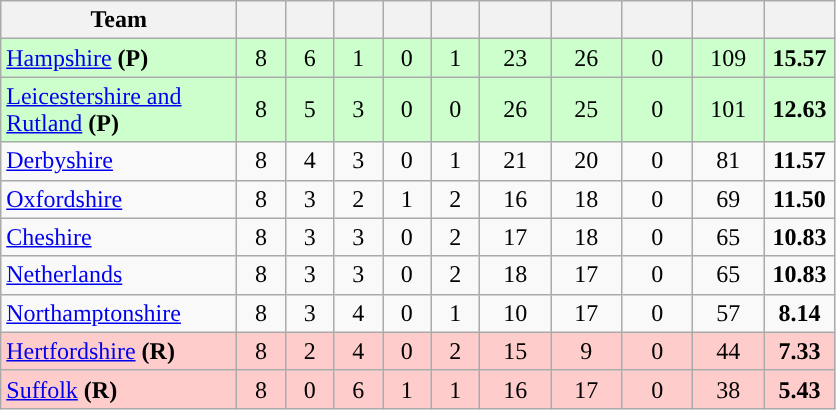<table class="wikitable" style="text-align:center">
<tr>
<th width="150">Team</th>
<th width="25"></th>
<th width="25"></th>
<th width="25"></th>
<th width="25"></th>
<th width="25"></th>
<th width="40"></th>
<th width="40"></th>
<th width="40"></th>
<th width="40"></th>
<th width="40"></th>
</tr>
<tr style="background:#cfc;">
<td style="text-align:left"><a href='#'>Hampshire</a> <strong>(P)</strong></td>
<td>8</td>
<td>6</td>
<td>1</td>
<td>0</td>
<td>1</td>
<td>23</td>
<td>26</td>
<td>0</td>
<td>109</td>
<td><strong>15.57</strong></td>
</tr>
<tr style="background:#cfc;">
<td style="text-align:left"><a href='#'>Leicestershire and Rutland</a> <strong>(P)</strong></td>
<td>8</td>
<td>5</td>
<td>3</td>
<td>0</td>
<td>0</td>
<td>26</td>
<td>25</td>
<td>0</td>
<td>101</td>
<td><strong>12.63</strong></td>
</tr>
<tr>
<td style="text-align:left"><a href='#'>Derbyshire</a></td>
<td>8</td>
<td>4</td>
<td>3</td>
<td>0</td>
<td>1</td>
<td>21</td>
<td>20</td>
<td>0</td>
<td>81</td>
<td><strong>11.57</strong></td>
</tr>
<tr>
<td style="text-align:left"><a href='#'>Oxfordshire</a></td>
<td>8</td>
<td>3</td>
<td>2</td>
<td>1</td>
<td>2</td>
<td>16</td>
<td>18</td>
<td>0</td>
<td>69</td>
<td><strong>11.50</strong></td>
</tr>
<tr>
<td style="text-align:left"><a href='#'>Cheshire</a></td>
<td>8</td>
<td>3</td>
<td>3</td>
<td>0</td>
<td>2</td>
<td>17</td>
<td>18</td>
<td>0</td>
<td>65</td>
<td><strong>10.83</strong></td>
</tr>
<tr>
<td style="text-align:left"><a href='#'>Netherlands</a></td>
<td>8</td>
<td>3</td>
<td>3</td>
<td>0</td>
<td>2</td>
<td>18</td>
<td>17</td>
<td>0</td>
<td>65</td>
<td><strong>10.83</strong></td>
</tr>
<tr>
<td style="text-align:left"><a href='#'>Northamptonshire</a></td>
<td>8</td>
<td>3</td>
<td>4</td>
<td>0</td>
<td>1</td>
<td>10</td>
<td>17</td>
<td>0</td>
<td>57</td>
<td><strong>8.14</strong></td>
</tr>
<tr style="background:#FFCCCC">
<td style="text-align:left"><a href='#'>Hertfordshire</a> <strong>(R)</strong></td>
<td>8</td>
<td>2</td>
<td>4</td>
<td>0</td>
<td>2</td>
<td>15</td>
<td>9</td>
<td>0</td>
<td>44</td>
<td><strong>7.33</strong></td>
</tr>
<tr style="background:#FFCCCC">
<td style="text-align:left"><a href='#'>Suffolk</a> <strong>(R)</strong></td>
<td>8</td>
<td>0</td>
<td>6</td>
<td>1</td>
<td>1</td>
<td>16</td>
<td>17</td>
<td>0</td>
<td>38</td>
<td><strong>5.43</strong></td>
</tr>
</table>
